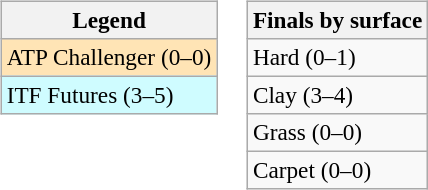<table>
<tr valign=top>
<td><br><table class=wikitable style=font-size:97%>
<tr>
<th>Legend</th>
</tr>
<tr bgcolor=moccasin>
<td>ATP Challenger (0–0)</td>
</tr>
<tr bgcolor=cffcff>
<td>ITF Futures (3–5)</td>
</tr>
</table>
</td>
<td><br><table class=wikitable style=font-size:97%>
<tr>
<th>Finals by surface</th>
</tr>
<tr>
<td>Hard (0–1)</td>
</tr>
<tr>
<td>Clay (3–4)</td>
</tr>
<tr>
<td>Grass (0–0)</td>
</tr>
<tr>
<td>Carpet (0–0)</td>
</tr>
</table>
</td>
</tr>
</table>
